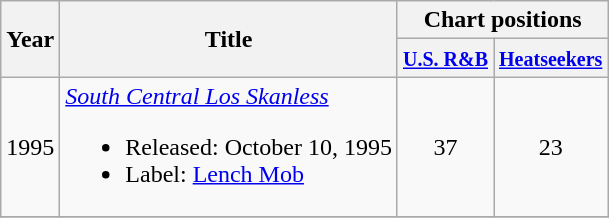<table class="wikitable">
<tr>
<th rowspan="2">Year</th>
<th rowspan="2">Title</th>
<th colspan="2">Chart positions</th>
</tr>
<tr>
<th><small><a href='#'>U.S. R&B</a></small></th>
<th><small><a href='#'>Heatseekers</a></small></th>
</tr>
<tr>
<td>1995</td>
<td><em><a href='#'>South Central Los Skanless</a></em><br><ul><li>Released: October 10, 1995</li><li>Label: <a href='#'>Lench Mob</a></li></ul></td>
<td align="center">37</td>
<td align="center">23</td>
</tr>
<tr>
</tr>
</table>
